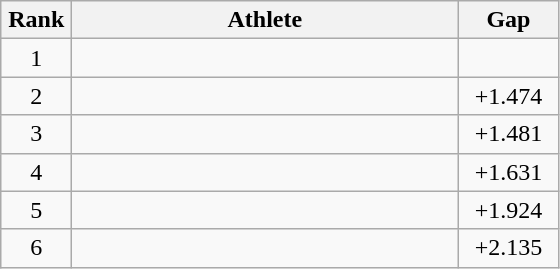<table class=wikitable style="text-align:center">
<tr>
<th width=40>Rank</th>
<th width=250>Athlete</th>
<th width=60>Gap</th>
</tr>
<tr>
<td>1</td>
<td align=left></td>
<td></td>
</tr>
<tr>
<td>2</td>
<td align=left></td>
<td>+1.474</td>
</tr>
<tr>
<td>3</td>
<td align=left></td>
<td>+1.481</td>
</tr>
<tr>
<td>4</td>
<td align=left></td>
<td>+1.631</td>
</tr>
<tr>
<td>5</td>
<td align=left></td>
<td>+1.924</td>
</tr>
<tr>
<td>6</td>
<td align=left></td>
<td>+2.135</td>
</tr>
</table>
